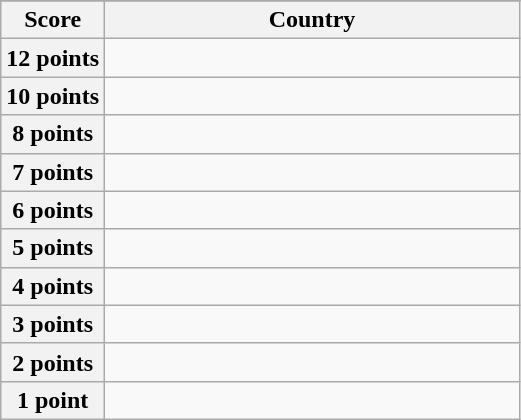<table class="wikitable">
<tr>
</tr>
<tr>
<th scope="col" width="20%">Score</th>
<th scope="col">Country</th>
</tr>
<tr>
<th scope="row">12 points</th>
<td></td>
</tr>
<tr>
<th scope="row">10 points</th>
<td></td>
</tr>
<tr>
<th scope="row">8 points</th>
<td></td>
</tr>
<tr>
<th scope="row">7 points</th>
<td></td>
</tr>
<tr>
<th scope="row">6 points</th>
<td></td>
</tr>
<tr>
<th scope="row">5 points</th>
<td></td>
</tr>
<tr>
<th scope="row">4 points</th>
<td></td>
</tr>
<tr>
<th scope="row">3 points</th>
<td></td>
</tr>
<tr>
<th scope="row">2 points</th>
<td></td>
</tr>
<tr>
<th scope="row">1 point</th>
<td></td>
</tr>
</table>
